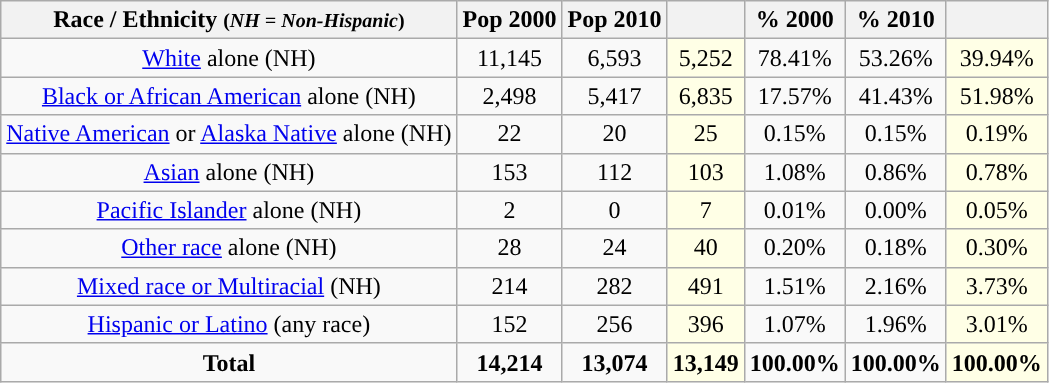<table class="wikitable" style="text-align:center;">
<tr>
<th>Race / Ethnicity <small>(<em>NH = Non-Hispanic</em>)</small></th>
<th>Pop 2000</th>
<th>Pop 2010</th>
<th></th>
<th>% 2000</th>
<th>% 2010</th>
<th></th>
</tr>
<tr>
<td><a href='#'>White</a> alone (NH)</td>
<td>11,145</td>
<td>6,593</td>
<td style='background: #ffffe6;'>5,252</td>
<td>78.41%</td>
<td>53.26%</td>
<td style='background: #ffffe6;'>39.94%</td>
</tr>
<tr>
<td><a href='#'>Black or African American</a> alone (NH)</td>
<td>2,498</td>
<td>5,417</td>
<td style='background: #ffffe6;'>6,835</td>
<td>17.57%</td>
<td>41.43%</td>
<td style='background: #ffffe6;'>51.98%</td>
</tr>
<tr>
<td><a href='#'>Native American</a> or <a href='#'>Alaska Native</a> alone (NH)</td>
<td>22</td>
<td>20</td>
<td style='background: #ffffe6;'>25</td>
<td>0.15%</td>
<td>0.15%</td>
<td style='background: #ffffe6;'>0.19%</td>
</tr>
<tr>
<td><a href='#'>Asian</a> alone (NH)</td>
<td>153</td>
<td>112</td>
<td style='background: #ffffe6;'>103</td>
<td>1.08%</td>
<td>0.86%</td>
<td style='background: #ffffe6;'>0.78%</td>
</tr>
<tr>
<td><a href='#'>Pacific Islander</a> alone (NH)</td>
<td>2</td>
<td>0</td>
<td style='background: #ffffe6;'>7</td>
<td>0.01%</td>
<td>0.00%</td>
<td style='background: #ffffe6;'>0.05%</td>
</tr>
<tr>
<td><a href='#'>Other race</a> alone (NH)</td>
<td>28</td>
<td>24</td>
<td style='background: #ffffe6;'>40</td>
<td>0.20%</td>
<td>0.18%</td>
<td style='background: #ffffe6;'>0.30%</td>
</tr>
<tr>
<td><a href='#'>Mixed race or Multiracial</a> (NH)</td>
<td>214</td>
<td>282</td>
<td style='background: #ffffe6;'>491</td>
<td>1.51%</td>
<td>2.16%</td>
<td style='background: #ffffe6;'>3.73%</td>
</tr>
<tr>
<td><a href='#'>Hispanic or Latino</a> (any race)</td>
<td>152</td>
<td>256</td>
<td style='background: #ffffe6;'>396</td>
<td>1.07%</td>
<td>1.96%</td>
<td style='background: #ffffe6;'>3.01%</td>
</tr>
<tr>
<td><strong>Total</strong></td>
<td><strong>14,214</strong></td>
<td><strong>13,074</strong></td>
<td style='background: #ffffe6;'><strong>13,149</strong></td>
<td><strong>100.00%</strong></td>
<td><strong>100.00%</strong></td>
<td style='background: #ffffe6;'><strong>100.00%</strong></td>
</tr>
</table>
